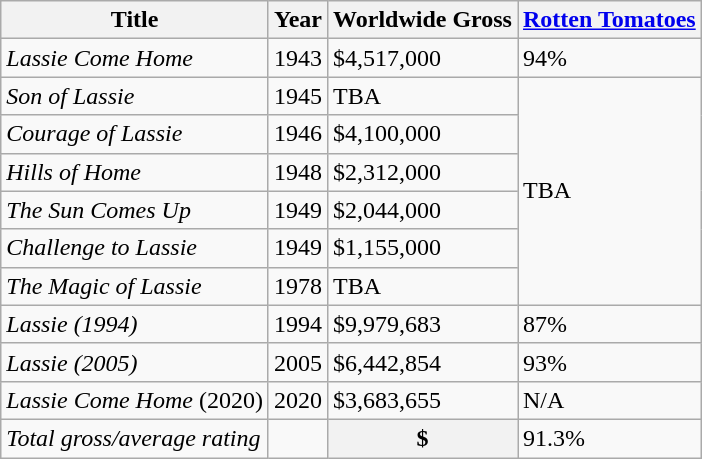<table class="wikitable">
<tr>
<th>Title</th>
<th>Year</th>
<th>Worldwide Gross</th>
<th><a href='#'>Rotten Tomatoes</a></th>
</tr>
<tr>
<td><em>Lassie Come Home</em></td>
<td>1943</td>
<td>$4,517,000</td>
<td>94%</td>
</tr>
<tr>
<td><em>Son of Lassie</em></td>
<td>1945</td>
<td>TBA</td>
<td rowspan="6">TBA</td>
</tr>
<tr>
<td><em>Courage of Lassie</em></td>
<td>1946</td>
<td>$4,100,000</td>
</tr>
<tr>
<td><em>Hills of Home</em></td>
<td>1948</td>
<td>$2,312,000</td>
</tr>
<tr>
<td><em>The Sun Comes Up </em></td>
<td>1949</td>
<td>$2,044,000</td>
</tr>
<tr>
<td><em>Challenge to Lassie </em></td>
<td>1949</td>
<td>$1,155,000</td>
</tr>
<tr>
<td><em>The Magic of Lassie  </em></td>
<td>1978</td>
<td>TBA</td>
</tr>
<tr>
<td><em>Lassie (1994)</em></td>
<td>1994</td>
<td>$9,979,683</td>
<td>87%</td>
</tr>
<tr>
<td><em>Lassie (2005)</em></td>
<td>2005</td>
<td>$6,442,854</td>
<td>93%</td>
</tr>
<tr>
<td><em>Lassie Come Home</em> (2020)</td>
<td>2020</td>
<td>$3,683,655</td>
<td>N/A</td>
</tr>
<tr>
<td><em>Total gross/average rating</em></td>
<td></td>
<th>$</th>
<td>91.3%</td>
</tr>
</table>
